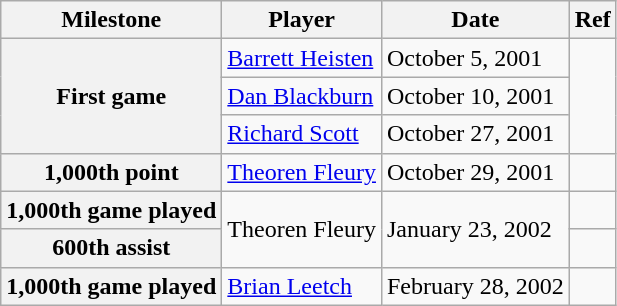<table class="wikitable">
<tr>
<th scope="col">Milestone</th>
<th scope="col">Player</th>
<th scope="col">Date</th>
<th scope="col">Ref</th>
</tr>
<tr>
<th rowspan=3>First game</th>
<td><a href='#'>Barrett Heisten</a></td>
<td>October 5, 2001</td>
<td rowspan=3></td>
</tr>
<tr>
<td><a href='#'>Dan Blackburn</a></td>
<td>October 10, 2001</td>
</tr>
<tr>
<td><a href='#'>Richard Scott</a></td>
<td>October 27, 2001</td>
</tr>
<tr>
<th>1,000th point</th>
<td><a href='#'>Theoren Fleury</a></td>
<td>October 29, 2001</td>
<td></td>
</tr>
<tr>
<th>1,000th game played</th>
<td rowspan=2>Theoren Fleury</td>
<td rowspan=2>January 23, 2002</td>
<td></td>
</tr>
<tr>
<th>600th assist</th>
<td></td>
</tr>
<tr>
<th>1,000th game played</th>
<td><a href='#'>Brian Leetch</a></td>
<td>February 28, 2002</td>
<td></td>
</tr>
</table>
